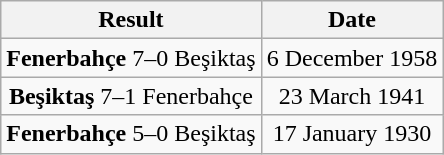<table class="wikitable" border="1">
<tr>
<th>Result</th>
<th>Date</th>
</tr>
<tr>
<td align="center"><strong>Fenerbahçe</strong> 7–0 Beşiktaş</td>
<td align="center">6 December 1958</td>
</tr>
<tr>
<td align="center"><strong>Beşiktaş</strong> 7–1 Fenerbahçe</td>
<td align="center">23 March 1941</td>
</tr>
<tr>
<td align="center"><strong>Fenerbahçe</strong> 5–0 Beşiktaş</td>
<td align="center">17 January 1930</td>
</tr>
</table>
